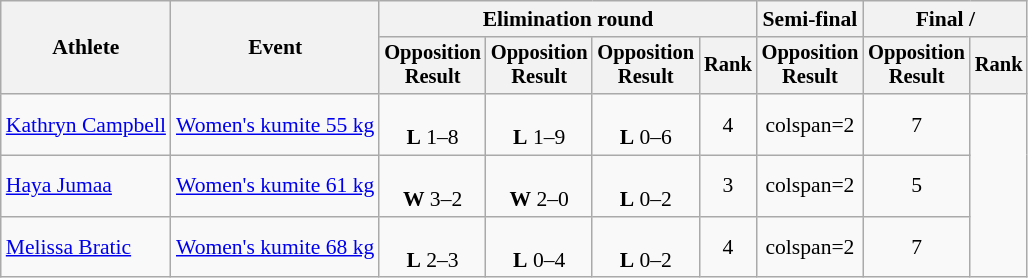<table class=wikitable style=font-size:90%;text-align:center>
<tr>
<th rowspan=2>Athlete</th>
<th rowspan=2>Event</th>
<th colspan=4>Elimination round</th>
<th>Semi-final</th>
<th colspan=2>Final / </th>
</tr>
<tr style=font-size:95%>
<th>Opposition<br>Result</th>
<th>Opposition<br>Result</th>
<th>Opposition<br>Result</th>
<th>Rank</th>
<th>Opposition<br>Result</th>
<th>Opposition<br>Result</th>
<th>Rank</th>
</tr>
<tr>
<td align=left><a href='#'>Kathryn Campbell</a></td>
<td align=left><a href='#'>Women's kumite 55 kg</a></td>
<td><br><strong>L</strong> 1–8</td>
<td><br><strong>L</strong> 1–9</td>
<td><br><strong>L</strong> 0–6</td>
<td>4</td>
<td>colspan=2 </td>
<td>7</td>
</tr>
<tr>
<td align=left><a href='#'>Haya Jumaa</a></td>
<td align=left><a href='#'>Women's kumite 61 kg</a></td>
<td><br><strong>W</strong> 3–2</td>
<td><br><strong>W</strong> 2–0</td>
<td><br><strong>L</strong> 0–2</td>
<td>3</td>
<td>colspan=2 </td>
<td>5</td>
</tr>
<tr>
<td align=left><a href='#'>Melissa Bratic</a></td>
<td align=left><a href='#'>Women's kumite 68 kg</a></td>
<td><br><strong>L</strong> 2–3</td>
<td><br><strong>L</strong> 0–4</td>
<td><br><strong>L</strong> 0–2</td>
<td>4</td>
<td>colspan=2 </td>
<td>7</td>
</tr>
</table>
